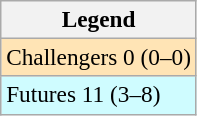<table class=wikitable style=font-size:97%>
<tr>
<th>Legend</th>
</tr>
<tr style="background:moccasin;">
<td>Challengers 0 (0–0)</td>
</tr>
<tr style="background:#cffcff;">
<td>Futures 11 (3–8)</td>
</tr>
</table>
